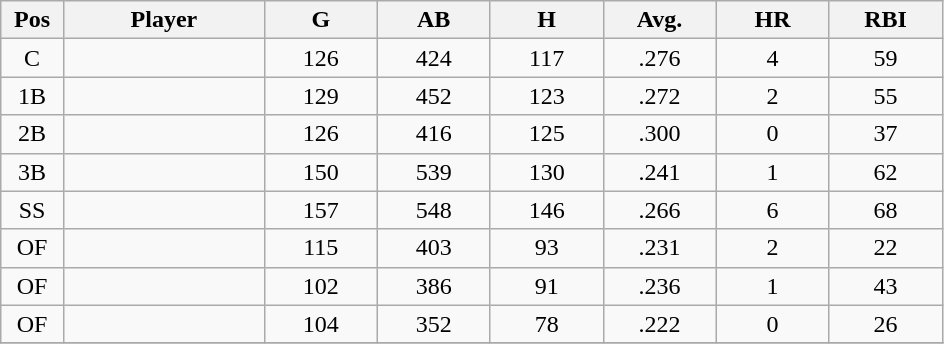<table class="wikitable sortable">
<tr>
<th bgcolor="#DDDDFF" width="5%">Pos</th>
<th bgcolor="#DDDDFF" width="16%">Player</th>
<th bgcolor="#DDDDFF" width="9%">G</th>
<th bgcolor="#DDDDFF" width="9%">AB</th>
<th bgcolor="#DDDDFF" width="9%">H</th>
<th bgcolor="#DDDDFF" width="9%">Avg.</th>
<th bgcolor="#DDDDFF" width="9%">HR</th>
<th bgcolor="#DDDDFF" width="9%">RBI</th>
</tr>
<tr align="center">
<td>C</td>
<td></td>
<td>126</td>
<td>424</td>
<td>117</td>
<td>.276</td>
<td>4</td>
<td>59</td>
</tr>
<tr align="center">
<td>1B</td>
<td></td>
<td>129</td>
<td>452</td>
<td>123</td>
<td>.272</td>
<td>2</td>
<td>55</td>
</tr>
<tr align="center">
<td>2B</td>
<td></td>
<td>126</td>
<td>416</td>
<td>125</td>
<td>.300</td>
<td>0</td>
<td>37</td>
</tr>
<tr align="center">
<td>3B</td>
<td></td>
<td>150</td>
<td>539</td>
<td>130</td>
<td>.241</td>
<td>1</td>
<td>62</td>
</tr>
<tr align="center">
<td>SS</td>
<td></td>
<td>157</td>
<td>548</td>
<td>146</td>
<td>.266</td>
<td>6</td>
<td>68</td>
</tr>
<tr align="center">
<td>OF</td>
<td></td>
<td>115</td>
<td>403</td>
<td>93</td>
<td>.231</td>
<td>2</td>
<td>22</td>
</tr>
<tr align="center">
<td>OF</td>
<td></td>
<td>102</td>
<td>386</td>
<td>91</td>
<td>.236</td>
<td>1</td>
<td>43</td>
</tr>
<tr align="center">
<td>OF</td>
<td></td>
<td>104</td>
<td>352</td>
<td>78</td>
<td>.222</td>
<td>0</td>
<td>26</td>
</tr>
<tr align="center">
</tr>
</table>
